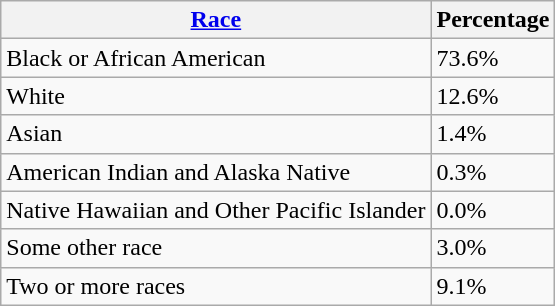<table class="wikitable">
<tr>
<th><a href='#'>Race</a></th>
<th>Percentage</th>
</tr>
<tr>
<td>Black or African American</td>
<td>73.6%</td>
</tr>
<tr>
<td>White</td>
<td>12.6%</td>
</tr>
<tr>
<td>Asian</td>
<td>1.4%</td>
</tr>
<tr>
<td>American Indian and Alaska Native</td>
<td>0.3%</td>
</tr>
<tr>
<td>Native Hawaiian and Other Pacific Islander</td>
<td>0.0%</td>
</tr>
<tr>
<td>Some other race</td>
<td>3.0%</td>
</tr>
<tr>
<td>Two or more races</td>
<td>9.1%</td>
</tr>
</table>
